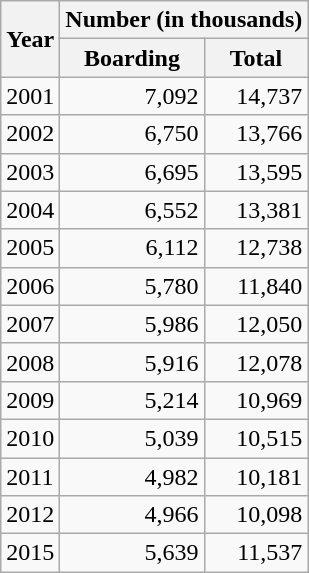<table class=wikitable>
<tr>
<th rowspan=2>Year</th>
<th colspan=2>Number (in thousands)</th>
</tr>
<tr>
<th>Boarding</th>
<th>Total</th>
</tr>
<tr>
<td>2001</td>
<td align=right>7,092</td>
<td align=right>14,737</td>
</tr>
<tr>
<td>2002</td>
<td align=right>6,750</td>
<td align=right>13,766</td>
</tr>
<tr>
<td>2003</td>
<td align=right>6,695</td>
<td align=right>13,595</td>
</tr>
<tr>
<td>2004</td>
<td align=right>6,552</td>
<td align=right>13,381</td>
</tr>
<tr>
<td>2005</td>
<td align=right>6,112</td>
<td align=right>12,738</td>
</tr>
<tr>
<td>2006</td>
<td align=right>5,780</td>
<td align=right>11,840</td>
</tr>
<tr>
<td>2007</td>
<td align=right>5,986</td>
<td align=right>12,050</td>
</tr>
<tr>
<td>2008</td>
<td align=right>5,916</td>
<td align=right>12,078</td>
</tr>
<tr>
<td>2009</td>
<td align=right>5,214</td>
<td align=right>10,969</td>
</tr>
<tr>
<td>2010</td>
<td align=right>5,039</td>
<td align=right>10,515</td>
</tr>
<tr>
<td>2011</td>
<td align=right>4,982</td>
<td align=right>10,181</td>
</tr>
<tr>
<td>2012</td>
<td align=right>4,966</td>
<td align=right>10,098</td>
</tr>
<tr>
<td>2015</td>
<td align=right>5,639</td>
<td align=right>11,537</td>
</tr>
</table>
